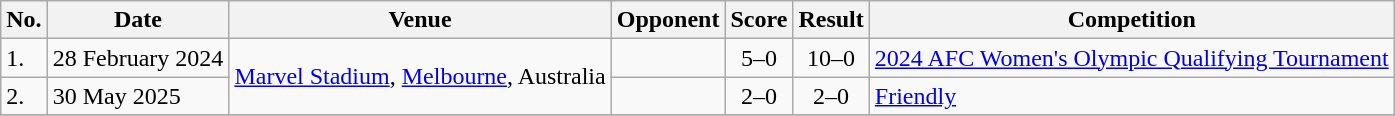<table class="wikitable sortable">
<tr>
<th scope="col">No.</th>
<th scope="col" data-sort-type="date">Date</th>
<th scope="col">Venue</th>
<th scope="col">Opponent</th>
<th scope="col" class="unsortable">Score</th>
<th scope="col" class="unsortable">Result</th>
<th scope="col">Competition</th>
</tr>
<tr>
<td>1.</td>
<td>28 February 2024</td>
<td rowspan=2><a href='#'>Marvel Stadium</a>, <a href='#'>Melbourne</a>, Australia</td>
<td></td>
<td align=center>5–0</td>
<td align=center>10–0</td>
<td><a href='#'>2024 AFC Women's Olympic Qualifying Tournament</a></td>
</tr>
<tr>
<td>2.</td>
<td>30 May 2025</td>
<td></td>
<td align=center>2–0</td>
<td align=center>2–0</td>
<td><a href='#'>Friendly</a></td>
</tr>
<tr>
</tr>
</table>
